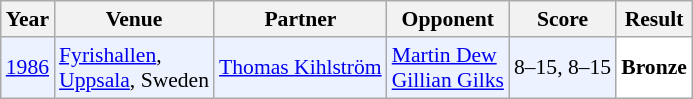<table class="sortable wikitable" style="font-size: 90%;">
<tr>
<th>Year</th>
<th>Venue</th>
<th>Partner</th>
<th>Opponent</th>
<th>Score</th>
<th>Result</th>
</tr>
<tr style="background:#ECF2FF">
<td align="center"><a href='#'>1986</a></td>
<td align="left"><a href='#'>Fyrishallen</a>,<br><a href='#'>Uppsala</a>, Sweden</td>
<td align="left"> <a href='#'>Thomas Kihlström</a></td>
<td align="left"> <a href='#'>Martin Dew</a><br> <a href='#'>Gillian Gilks</a></td>
<td align="left">8–15, 8–15</td>
<td style="text-align:left; background:white"> <strong>Bronze</strong></td>
</tr>
</table>
